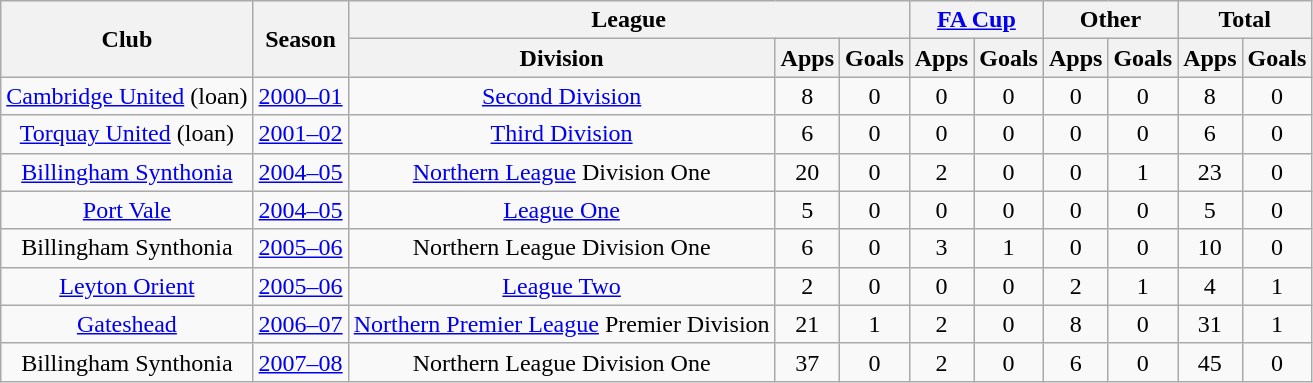<table class="wikitable" style="text-align:center">
<tr>
<th rowspan="2">Club</th>
<th rowspan="2">Season</th>
<th colspan="3">League</th>
<th colspan="2"><a href='#'>FA Cup</a></th>
<th colspan="2">Other</th>
<th colspan="2">Total</th>
</tr>
<tr>
<th>Division</th>
<th>Apps</th>
<th>Goals</th>
<th>Apps</th>
<th>Goals</th>
<th>Apps</th>
<th>Goals</th>
<th>Apps</th>
<th>Goals</th>
</tr>
<tr>
<td><a href='#'>Cambridge United</a> (loan)</td>
<td><a href='#'>2000–01</a></td>
<td><a href='#'>Second Division</a></td>
<td>8</td>
<td>0</td>
<td>0</td>
<td>0</td>
<td>0</td>
<td>0</td>
<td>8</td>
<td>0</td>
</tr>
<tr>
<td><a href='#'>Torquay United</a> (loan)</td>
<td><a href='#'>2001–02</a></td>
<td><a href='#'>Third Division</a></td>
<td>6</td>
<td>0</td>
<td>0</td>
<td>0</td>
<td>0</td>
<td>0</td>
<td>6</td>
<td>0</td>
</tr>
<tr>
<td><a href='#'>Billingham Synthonia</a></td>
<td><a href='#'>2004–05</a></td>
<td><a href='#'>Northern League</a> Division One</td>
<td>20</td>
<td>0</td>
<td>2</td>
<td>0</td>
<td>0</td>
<td>1</td>
<td>23</td>
<td>0</td>
</tr>
<tr>
<td><a href='#'>Port Vale</a></td>
<td><a href='#'>2004–05</a></td>
<td><a href='#'>League One</a></td>
<td>5</td>
<td>0</td>
<td>0</td>
<td>0</td>
<td>0</td>
<td>0</td>
<td>5</td>
<td>0</td>
</tr>
<tr>
<td>Billingham Synthonia</td>
<td><a href='#'>2005–06</a></td>
<td>Northern League Division One</td>
<td>6</td>
<td>0</td>
<td>3</td>
<td>1</td>
<td>0</td>
<td>0</td>
<td>10</td>
<td>0</td>
</tr>
<tr>
<td><a href='#'>Leyton Orient</a></td>
<td><a href='#'>2005–06</a></td>
<td><a href='#'>League Two</a></td>
<td>2</td>
<td>0</td>
<td>0</td>
<td>0</td>
<td>2</td>
<td>1</td>
<td>4</td>
<td>1</td>
</tr>
<tr>
<td><a href='#'>Gateshead</a></td>
<td><a href='#'>2006–07</a></td>
<td><a href='#'>Northern Premier League</a> Premier Division</td>
<td>21</td>
<td>1</td>
<td>2</td>
<td>0</td>
<td>8</td>
<td>0</td>
<td>31</td>
<td>1</td>
</tr>
<tr>
<td>Billingham Synthonia</td>
<td><a href='#'>2007–08</a></td>
<td>Northern League Division One</td>
<td>37</td>
<td>0</td>
<td>2</td>
<td>0</td>
<td>6</td>
<td>0</td>
<td>45</td>
<td>0</td>
</tr>
</table>
